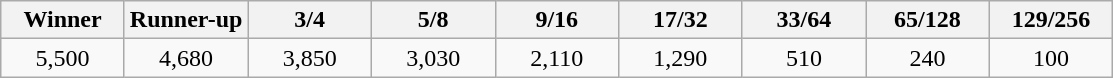<table class="wikitable">
<tr>
<th width=75>Winner</th>
<th width=75>Runner-up</th>
<th width=75>3/4</th>
<th width=75>5/8</th>
<th width=75>9/16</th>
<th width=75>17/32</th>
<th width=75>33/64</th>
<th width=75>65/128</th>
<th width=75>129/256</th>
</tr>
<tr>
<td align=center>5,500</td>
<td align=center>4,680</td>
<td align=center>3,850</td>
<td align=center>3,030</td>
<td align=center>2,110</td>
<td align=center>1,290</td>
<td align=center>510</td>
<td align=center>240</td>
<td align=center>100</td>
</tr>
</table>
